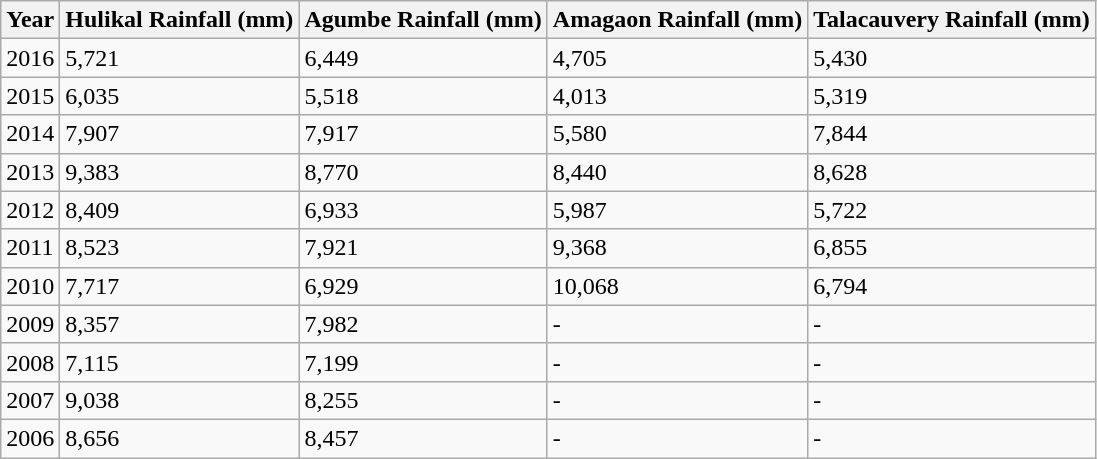<table class="wikitable">
<tr>
<th>Year</th>
<th>Hulikal Rainfall (mm)</th>
<th>Agumbe Rainfall (mm)</th>
<th>Amagaon Rainfall (mm)</th>
<th>Talacauvery Rainfall (mm) </th>
</tr>
<tr>
<td>2016</td>
<td>5,721</td>
<td>6,449</td>
<td>4,705</td>
<td>5,430</td>
</tr>
<tr>
<td>2015</td>
<td>6,035</td>
<td>5,518</td>
<td>4,013</td>
<td>5,319</td>
</tr>
<tr>
<td>2014</td>
<td>7,907</td>
<td>7,917</td>
<td>5,580</td>
<td>7,844</td>
</tr>
<tr>
<td>2013</td>
<td>9,383</td>
<td>8,770</td>
<td>8,440</td>
<td>8,628</td>
</tr>
<tr>
<td>2012</td>
<td>8,409</td>
<td>6,933</td>
<td>5,987</td>
<td>5,722</td>
</tr>
<tr>
<td>2011</td>
<td>8,523</td>
<td>7,921</td>
<td>9,368</td>
<td>6,855</td>
</tr>
<tr>
<td>2010</td>
<td>7,717</td>
<td>6,929</td>
<td>10,068</td>
<td>6,794</td>
</tr>
<tr>
<td>2009</td>
<td>8,357</td>
<td>7,982</td>
<td>-</td>
<td>-</td>
</tr>
<tr>
<td>2008</td>
<td>7,115</td>
<td>7,199</td>
<td>-</td>
<td>-</td>
</tr>
<tr>
<td>2007</td>
<td>9,038</td>
<td>8,255</td>
<td>-</td>
<td>-</td>
</tr>
<tr>
<td>2006</td>
<td>8,656</td>
<td>8,457</td>
<td>-</td>
<td>-</td>
</tr>
</table>
